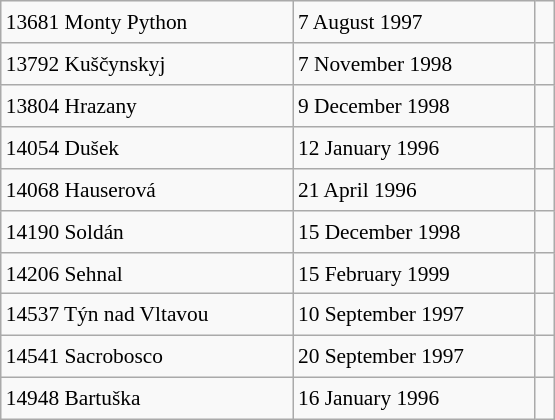<table class="wikitable" style="font-size: 89%; float: left; width: 26em; margin-right: 1em; height: 280px">
<tr>
<td>13681 Monty Python</td>
<td>7 August 1997</td>
<td> </td>
</tr>
<tr>
<td>13792 Kuščynskyj</td>
<td>7 November 1998</td>
<td> </td>
</tr>
<tr>
<td>13804 Hrazany</td>
<td>9 December 1998</td>
<td> </td>
</tr>
<tr>
<td>14054 Dušek</td>
<td>12 January 1996</td>
<td> </td>
</tr>
<tr>
<td>14068 Hauserová</td>
<td>21 April 1996</td>
<td> </td>
</tr>
<tr>
<td>14190 Soldán</td>
<td>15 December 1998</td>
<td> </td>
</tr>
<tr>
<td>14206 Sehnal</td>
<td>15 February 1999</td>
<td> </td>
</tr>
<tr>
<td>14537 Týn nad Vltavou</td>
<td>10 September 1997</td>
<td> </td>
</tr>
<tr>
<td>14541 Sacrobosco</td>
<td>20 September 1997</td>
<td> </td>
</tr>
<tr>
<td>14948 Bartuška</td>
<td>16 January 1996</td>
<td> </td>
</tr>
</table>
